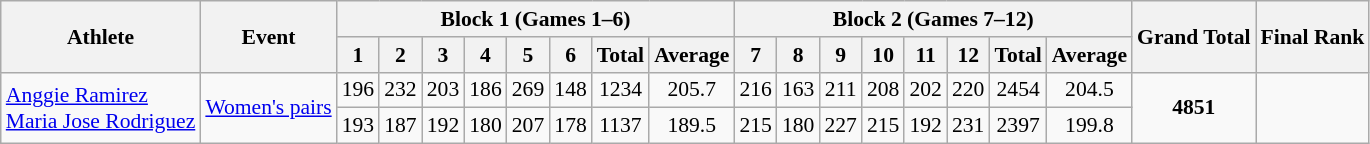<table class="wikitable" border="1" style="font-size:90%">
<tr>
<th rowspan=2>Athlete</th>
<th rowspan=2>Event</th>
<th colspan=8>Block 1 (Games 1–6)</th>
<th colspan=8>Block 2 (Games 7–12)</th>
<th rowspan=2>Grand Total</th>
<th rowspan=2>Final Rank</th>
</tr>
<tr>
<th>1</th>
<th>2</th>
<th>3</th>
<th>4</th>
<th>5</th>
<th>6</th>
<th>Total</th>
<th>Average</th>
<th>7</th>
<th>8</th>
<th>9</th>
<th>10</th>
<th>11</th>
<th>12</th>
<th>Total</th>
<th>Average</th>
</tr>
<tr>
<td rowspan=2><a href='#'>Anggie Ramirez</a> <br> <a href='#'>Maria Jose Rodriguez</a></td>
<td rowspan=2><a href='#'>Women's pairs</a></td>
<td align=center>196</td>
<td align=center>232</td>
<td align=center>203</td>
<td align=center>186</td>
<td align=center>269</td>
<td align=center>148</td>
<td align=center>1234</td>
<td align=center>205.7</td>
<td align=center>216</td>
<td align=center>163</td>
<td align=center>211</td>
<td align=center>208</td>
<td align=center>202</td>
<td align=center>220</td>
<td align=center>2454</td>
<td align=center>204.5</td>
<td align=center rowspan=2><strong>4851</strong></td>
<td align=center rowspan=2></td>
</tr>
<tr>
<td align=center>193</td>
<td align=center>187</td>
<td align=center>192</td>
<td align=center>180</td>
<td align=center>207</td>
<td align=center>178</td>
<td align=center>1137</td>
<td align=center>189.5</td>
<td align=center>215</td>
<td align=center>180</td>
<td align=center>227</td>
<td align=center>215</td>
<td align=center>192</td>
<td align=center>231</td>
<td align=center>2397</td>
<td align=center>199.8</td>
</tr>
</table>
